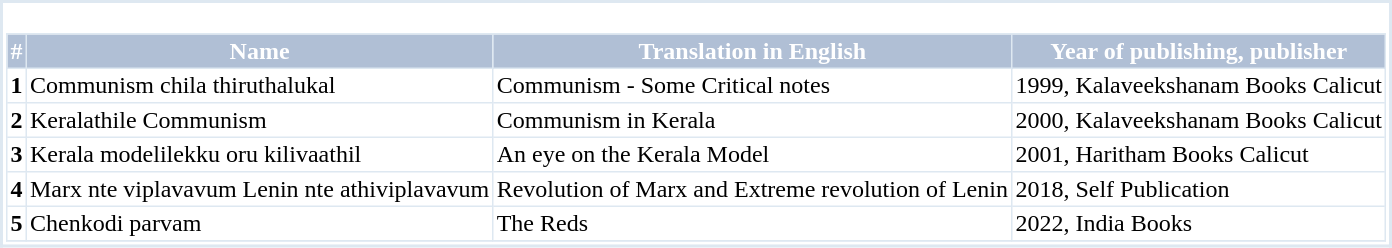<table cellpadding="2" cellspacing="0" border="1" style="border-collapse: collapse; border: 2px #DEE8F1 solid; font-weight: bold; font-family: verdana">
<tr>
<td><br><table cellpadding="2" cellspacing="0"  border="1" style="background-color:#FFFFFF; border-collapse: collapse; border: 1px #DEE8F1 solid; font-weight: normal; font-family: verdana">
<tr>
<th style="background-color:#B0BFD5; color:white">#</th>
<th style="background-color:#B0BFD5; color:white">Name</th>
<th style="background-color:#B0BFD5; color:white">Translation in English</th>
<th style="background-color:#B0BFD5; color:white">Year of publishing, publisher</th>
</tr>
<tr --->
<th align = "left">1</th>
<td align = "left">Communism chila thiruthalukal<br></td>
<td align = "left">Communism - Some Critical notes</td>
<td align = "left">1999, Kalaveekshanam Books Calicut</td>
</tr>
<tr>
<th align = "left">2</th>
<td align = "left">Keralathile Communism<br></td>
<td align = "left">Communism in Kerala</td>
<td align = "left">2000, Kalaveekshanam Books Calicut</td>
</tr>
<tr>
<th align = "left">3</th>
<td align = "left">Kerala modelilekku oru kilivaathil<br></td>
<td align = "left">An eye on the Kerala Model</td>
<td align = "left">2001, Haritham Books Calicut</td>
</tr>
<tr>
<th align = "left">4</th>
<td align = "left">Marx nte viplavavum Lenin nte athiviplavavum<br></td>
<td align = "left">Revolution of Marx and Extreme revolution of Lenin</td>
<td align = "left">2018, Self Publication</td>
</tr>
<tr>
<th align = "left">5</th>
<td align = "left">Chenkodi parvam <br></td>
<td align = "left">The Reds</td>
<td align = "left">2022, India Books</td>
</tr>
<tr>
</tr>
</table>
</td>
</tr>
</table>
